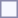<table style="border:1px solid #8888aa; background-color:#f7f8ff; padding:5px; font-size:95%; margin: 0px 12px 12px 0px;">
</table>
